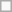<table class=wikitable>
<tr>
<td> </td>
</tr>
</table>
